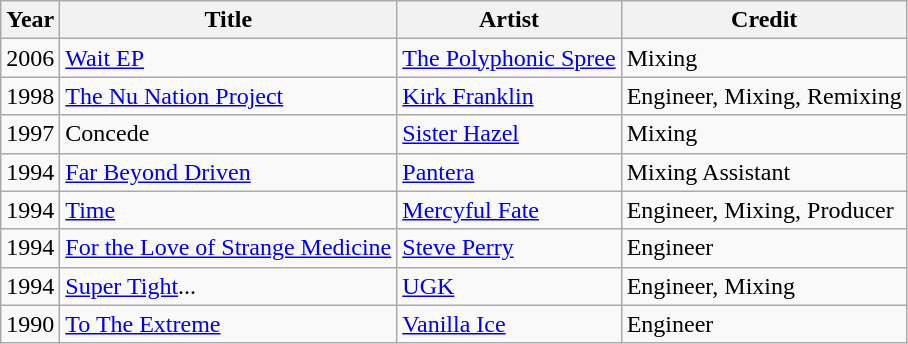<table class="wikitable">
<tr>
<th>Year</th>
<th>Title</th>
<th>Artist</th>
<th>Credit</th>
</tr>
<tr>
<td>2006</td>
<td><a href='#'>Wait EP</a></td>
<td><a href='#'>The Polyphonic Spree</a></td>
<td>Mixing</td>
</tr>
<tr>
<td>1998</td>
<td><a href='#'>The Nu Nation Project</a></td>
<td><a href='#'>Kirk Franklin</a></td>
<td>Engineer, Mixing, Remixing</td>
</tr>
<tr>
<td>1997</td>
<td>Concede</td>
<td><a href='#'>Sister Hazel</a></td>
<td>Mixing</td>
</tr>
<tr>
<td>1994</td>
<td><a href='#'>Far Beyond Driven</a></td>
<td><a href='#'>Pantera</a></td>
<td>Mixing Assistant</td>
</tr>
<tr>
<td>1994</td>
<td><a href='#'>Time</a></td>
<td><a href='#'>Mercyful Fate</a></td>
<td>Engineer, Mixing, Producer</td>
</tr>
<tr>
<td>1994</td>
<td><a href='#'>For the Love of Strange Medicine</a></td>
<td><a href='#'>Steve Perry</a></td>
<td>Engineer</td>
</tr>
<tr>
<td>1994</td>
<td><a href='#'>Super Tight</a>...</td>
<td><a href='#'>UGK</a></td>
<td>Engineer, Mixing</td>
</tr>
<tr>
<td>1990</td>
<td><a href='#'>To The Extreme</a></td>
<td><a href='#'>Vanilla Ice</a></td>
<td>Engineer</td>
</tr>
</table>
